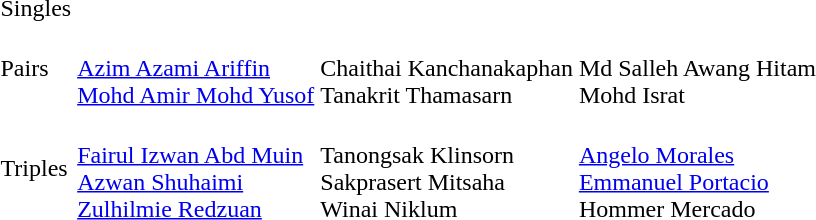<table>
<tr>
<td>Singles</td>
<td></td>
<td></td>
<td></td>
</tr>
<tr>
<td>Pairs</td>
<td nowrap=true><br><a href='#'>Azim Azami Ariffin</a><br><a href='#'>Mohd Amir Mohd Yusof</a></td>
<td nowrap=true><br>Chaithai Kanchanakaphan<br>Tanakrit Thamasarn</td>
<td nowrap=true><br>Md Salleh Awang Hitam<br>Mohd Israt</td>
</tr>
<tr>
<td>Triples</td>
<td><br><a href='#'>Fairul Izwan Abd Muin</a><br><a href='#'>Azwan Shuhaimi</a><br><a href='#'>Zulhilmie Redzuan</a></td>
<td><br>Tanongsak Klinsorn<br>Sakprasert Mitsaha<br>Winai Niklum</td>
<td><br><a href='#'>Angelo Morales</a><br><a href='#'>Emmanuel Portacio</a><br>Hommer Mercado</td>
</tr>
</table>
